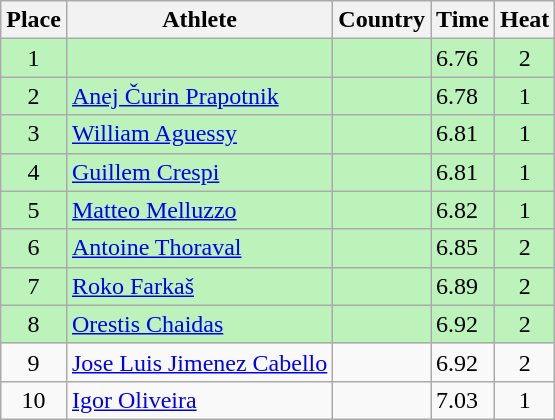<table class="wikitable">
<tr>
<th>Place</th>
<th>Athlete</th>
<th>Country</th>
<th>Time</th>
<th>Heat</th>
</tr>
<tr bgcolor=#bbf3bb>
<td align=center>1</td>
<td></td>
<td></td>
<td>6.76</td>
<td align=center>2</td>
</tr>
<tr bgcolor=#bbf3bb>
<td align=center>2</td>
<td><a href='#'>Anej Čurin Prapotnik</a></td>
<td></td>
<td>6.78</td>
<td align=center>1</td>
</tr>
<tr bgcolor=#bbf3bb>
<td align=center>3</td>
<td><a href='#'>William Aguessy</a></td>
<td></td>
<td>6.81</td>
<td align=center>1</td>
</tr>
<tr bgcolor=#bbf3bb>
<td align=center>4</td>
<td><a href='#'>Guillem Crespi</a></td>
<td></td>
<td>6.81</td>
<td align=center>1</td>
</tr>
<tr bgcolor=#bbf3bb>
<td align=center>5</td>
<td><a href='#'>Matteo Melluzzo</a></td>
<td></td>
<td>6.82</td>
<td align=center>1</td>
</tr>
<tr bgcolor=#bbf3bb>
<td align=center>6</td>
<td><a href='#'>Antoine Thoraval</a></td>
<td></td>
<td>6.85</td>
<td align=center>2</td>
</tr>
<tr bgcolor=#bbf3bb>
<td align=center>7</td>
<td><a href='#'>Roko Farkaš</a></td>
<td></td>
<td>6.89</td>
<td align=center>2</td>
</tr>
<tr bgcolor=#bbf3bb>
<td align=center>8</td>
<td><a href='#'>Orestis Chaidas</a></td>
<td></td>
<td>6.92</td>
<td align=center>2</td>
</tr>
<tr>
<td align=center>9</td>
<td><a href='#'>Jose Luis Jimenez Cabello</a></td>
<td></td>
<td>6.92</td>
<td align=center>2</td>
</tr>
<tr>
<td align=center>10</td>
<td><a href='#'>Igor Oliveira</a></td>
<td></td>
<td>7.03</td>
<td align=center>1</td>
</tr>
</table>
